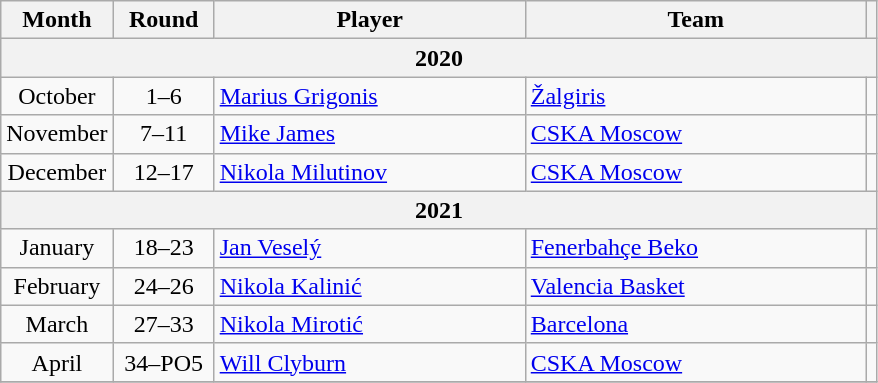<table class="wikitable" style="text-align: center;">
<tr>
<th>Month</th>
<th style="width:60px;">Round</th>
<th style="width:200px;">Player</th>
<th style="width:220px;">Team</th>
<th></th>
</tr>
<tr>
<th colspan=5>2020</th>
</tr>
<tr>
<td>October</td>
<td>1–6</td>
<td align="left"> <a href='#'>Marius Grigonis</a></td>
<td align="left"> <a href='#'>Žalgiris</a></td>
<td></td>
</tr>
<tr>
<td>November</td>
<td>7–11</td>
<td align="left"> <a href='#'>Mike James</a></td>
<td align="left"> <a href='#'>CSKA Moscow</a></td>
<td></td>
</tr>
<tr>
<td>December</td>
<td>12–17</td>
<td align="left"> <a href='#'>Nikola Milutinov</a></td>
<td align="left"> <a href='#'>CSKA Moscow</a></td>
<td></td>
</tr>
<tr>
<th colspan=5>2021</th>
</tr>
<tr>
<td>January</td>
<td>18–23</td>
<td align="left"> <a href='#'>Jan Veselý</a></td>
<td align="left"> <a href='#'>Fenerbahçe Beko</a></td>
<td></td>
</tr>
<tr>
<td>February</td>
<td>24–26</td>
<td align="left"> <a href='#'>Nikola Kalinić</a></td>
<td align="left"> <a href='#'>Valencia Basket</a></td>
<td></td>
</tr>
<tr>
<td>March</td>
<td>27–33</td>
<td align="left"> <a href='#'>Nikola Mirotić</a></td>
<td align="left"> <a href='#'>Barcelona</a></td>
<td></td>
</tr>
<tr>
<td>April</td>
<td>34–PO5</td>
<td align="left"> <a href='#'>Will Clyburn</a></td>
<td align="left"> <a href='#'>CSKA Moscow</a></td>
<td></td>
</tr>
<tr>
</tr>
</table>
